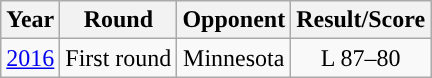<table class="wikitable" style="text-align:center;">
<tr>
<th>Year</th>
<th>Round</th>
<th>Opponent</th>
<th>Result/Score</th>
</tr>
<tr>
<td><a href='#'>2016</a></td>
<td>First round</td>
<td>Minnesota</td>
<td>L 87–80</td>
</tr>
</table>
